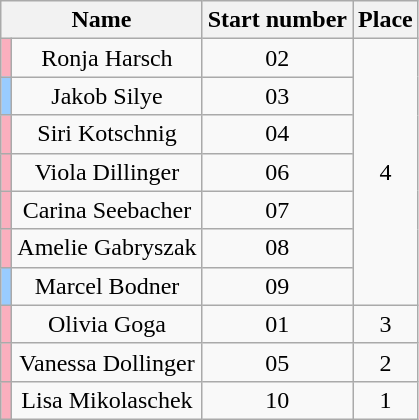<table class="wikitable sortable" style="text-align:center">
<tr>
<th colspan=2>Name</th>
<th>Start number</th>
<th>Place</th>
</tr>
<tr>
<th style="background:#faafbe"></th>
<td>Ronja Harsch</td>
<td>02</td>
<td rowspan=7>4</td>
</tr>
<tr>
<td style="background:#9cf;"></td>
<td>Jakob Silye</td>
<td>03</td>
</tr>
<tr>
<td style="background:#faafbe"></td>
<td>Siri Kotschnig</td>
<td>04</td>
</tr>
<tr>
<td style="background:#faafbe"></td>
<td>Viola Dillinger</td>
<td>06</td>
</tr>
<tr>
<td style="background:#faafbe"></td>
<td>Carina Seebacher</td>
<td>07</td>
</tr>
<tr>
<td style="background:#faafbe"></td>
<td>Amelie Gabryszak</td>
<td>08</td>
</tr>
<tr>
<td style="background:#9cf;"></td>
<td>Marcel Bodner</td>
<td>09</td>
</tr>
<tr>
<td style="background:#faafbe"></td>
<td>Olivia Goga</td>
<td>01</td>
<td>3</td>
</tr>
<tr>
<td style="background:#faafbe"></td>
<td>Vanessa Dollinger</td>
<td>05</td>
<td>2</td>
</tr>
<tr>
<td style="background:#faafbe"></td>
<td>Lisa Mikolaschek</td>
<td>10</td>
<td>1</td>
</tr>
</table>
